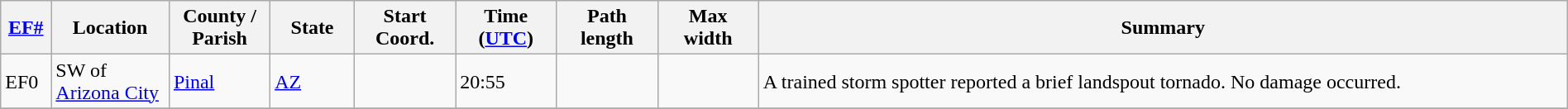<table class="wikitable sortable" style="width:100%;">
<tr>
<th scope="col"  style="width:3%; text-align:center;"><a href='#'>EF#</a></th>
<th scope="col"  style="width:7%; text-align:center;" class="unsortable">Location</th>
<th scope="col"  style="width:6%; text-align:center;" class="unsortable">County / Parish</th>
<th scope="col"  style="width:5%; text-align:center;">State</th>
<th scope="col"  style="width:6%; text-align:center;">Start Coord.</th>
<th scope="col"  style="width:6%; text-align:center;">Time (<a href='#'>UTC</a>)</th>
<th scope="col"  style="width:6%; text-align:center;">Path length</th>
<th scope="col"  style="width:6%; text-align:center;">Max width</th>
<th scope="col" class="unsortable" style="width:48%; text-align:center;">Summary</th>
</tr>
<tr>
<td bgcolor=>EF0</td>
<td>SW of <a href='#'>Arizona City</a></td>
<td><a href='#'>Pinal</a></td>
<td><a href='#'>AZ</a></td>
<td></td>
<td>20:55</td>
<td></td>
<td></td>
<td>A trained storm spotter reported a brief landspout tornado. No damage occurred.</td>
</tr>
<tr>
</tr>
</table>
